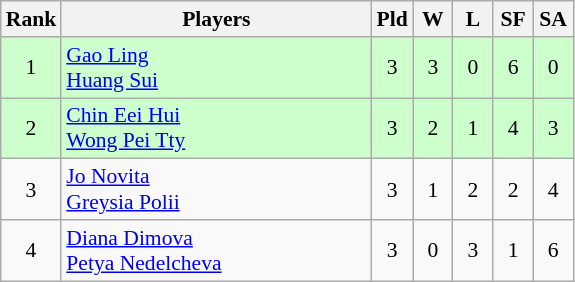<table class="wikitable" style="font-size:90%; text-align:center">
<tr>
<th width="20">Rank</th>
<th width="200">Players</th>
<th width="20">Pld</th>
<th width="20">W</th>
<th width="20">L</th>
<th width="20">SF</th>
<th width="20">SA</th>
</tr>
<tr bgcolor="#ccffcc">
<td>1</td>
<td align="left"> <a href='#'>Gao Ling</a><br> <a href='#'>Huang Sui</a></td>
<td>3</td>
<td>3</td>
<td>0</td>
<td>6</td>
<td>0</td>
</tr>
<tr bgcolor="#ccffcc">
<td>2</td>
<td align="left"> <a href='#'>Chin Eei Hui</a><br> <a href='#'>Wong Pei Tty</a></td>
<td>3</td>
<td>2</td>
<td>1</td>
<td>4</td>
<td>3</td>
</tr>
<tr>
<td>3</td>
<td align="left"> <a href='#'>Jo Novita</a><br> <a href='#'>Greysia Polii</a></td>
<td>3</td>
<td>1</td>
<td>2</td>
<td>2</td>
<td>4</td>
</tr>
<tr>
<td>4</td>
<td align="left"> <a href='#'>Diana Dimova</a><br> <a href='#'>Petya Nedelcheva</a></td>
<td>3</td>
<td>0</td>
<td>3</td>
<td>1</td>
<td>6</td>
</tr>
</table>
